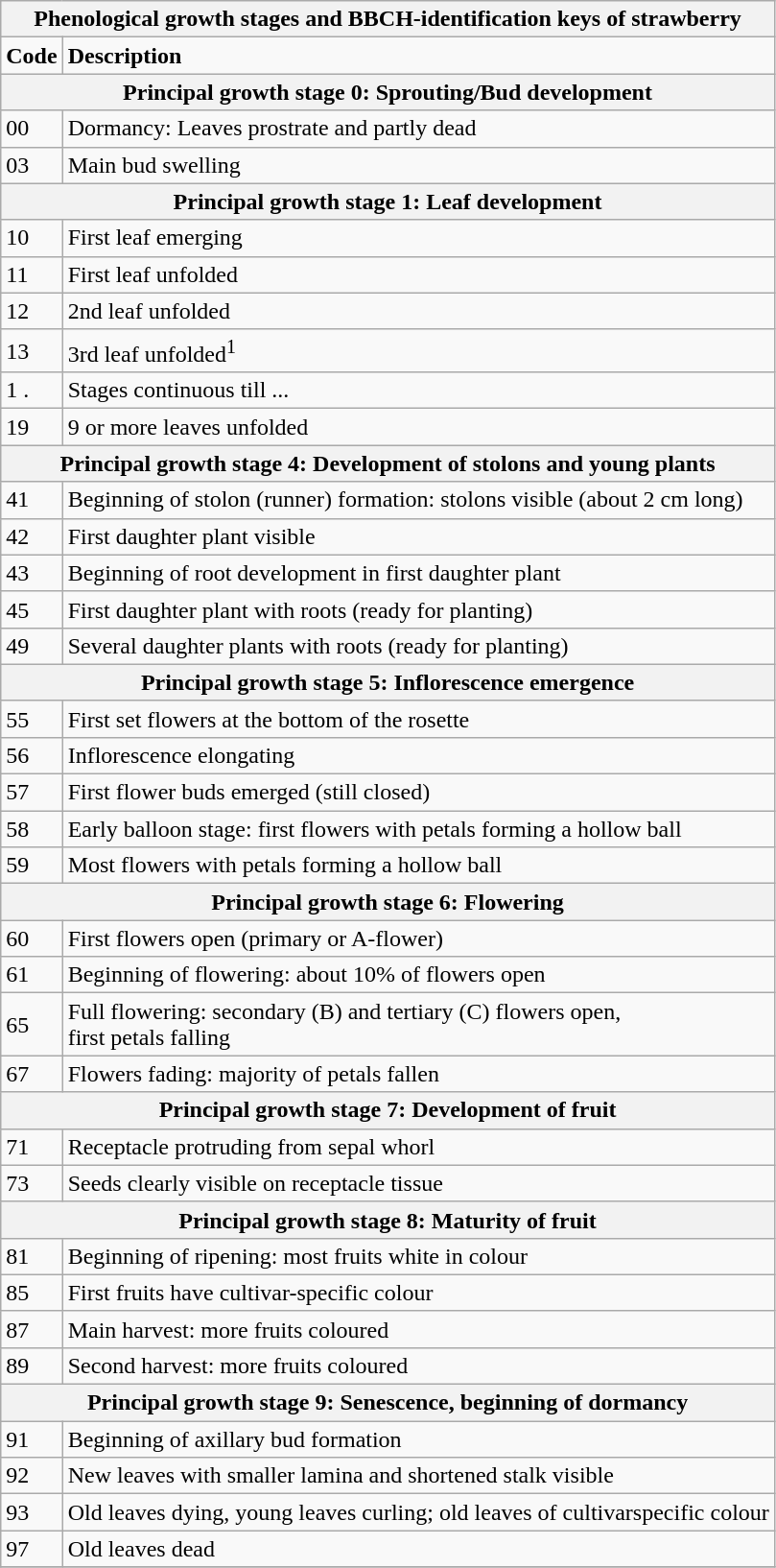<table class="wikitable" style="clear">
<tr>
<th colspan=2><strong>Phenological growth stages and BBCH-identification keys of strawberry</strong><br></th>
</tr>
<tr>
<td><strong>Code</strong></td>
<td><strong>Description</strong></td>
</tr>
<tr>
<th colspan=2>Principal growth stage 0: Sprouting/Bud development</th>
</tr>
<tr>
<td>00</td>
<td>Dormancy: Leaves prostrate and partly dead</td>
</tr>
<tr>
<td>03</td>
<td>Main bud swelling</td>
</tr>
<tr>
<th colspan=2>Principal growth stage 1: Leaf development</th>
</tr>
<tr>
<td>10</td>
<td>First leaf emerging</td>
</tr>
<tr>
<td>11</td>
<td>First leaf unfolded</td>
</tr>
<tr>
<td>12</td>
<td>2nd leaf unfolded</td>
</tr>
<tr>
<td>13</td>
<td>3rd leaf unfolded<sup>1</sup></td>
</tr>
<tr>
<td>1 .</td>
<td>Stages continuous till ...</td>
</tr>
<tr>
<td>19</td>
<td>9 or more leaves unfolded</td>
</tr>
<tr>
<th colspan=2>Principal growth stage 4: Development of stolons and young plants</th>
</tr>
<tr>
<td>41</td>
<td>Beginning of stolon (runner) formation: stolons visible (about 2 cm long)</td>
</tr>
<tr>
<td>42</td>
<td>First daughter plant visible</td>
</tr>
<tr>
<td>43</td>
<td>Beginning of root development in first daughter plant</td>
</tr>
<tr>
<td>45</td>
<td>First daughter plant with roots (ready for planting)</td>
</tr>
<tr>
<td>49</td>
<td>Several daughter plants with roots (ready for planting)</td>
</tr>
<tr>
<th colspan=2>Principal growth stage 5: Inflorescence emergence</th>
</tr>
<tr>
<td>55</td>
<td>First set flowers at the bottom of the rosette</td>
</tr>
<tr>
<td>56</td>
<td>Inflorescence elongating</td>
</tr>
<tr>
<td>57</td>
<td>First flower buds emerged (still closed)</td>
</tr>
<tr>
<td>58</td>
<td>Early balloon stage: first flowers with petals forming a hollow ball</td>
</tr>
<tr>
<td>59</td>
<td>Most flowers with petals forming a hollow ball</td>
</tr>
<tr>
<th colspan=2>Principal growth stage 6: Flowering</th>
</tr>
<tr>
<td>60</td>
<td>First flowers open (primary or A-flower)</td>
</tr>
<tr>
<td>61</td>
<td>Beginning of flowering: about 10% of flowers open</td>
</tr>
<tr>
<td>65</td>
<td>Full flowering: secondary (B) and tertiary (C) flowers open,<br>first petals falling</td>
</tr>
<tr>
<td>67</td>
<td>Flowers fading: majority of petals fallen</td>
</tr>
<tr>
<th colspan=2>Principal growth stage 7: Development of fruit</th>
</tr>
<tr>
<td>71</td>
<td>Receptacle protruding from sepal whorl</td>
</tr>
<tr>
<td>73</td>
<td>Seeds clearly visible on receptacle tissue</td>
</tr>
<tr>
<th colspan=2>Principal growth stage 8: Maturity of fruit</th>
</tr>
<tr>
<td>81</td>
<td>Beginning of ripening: most fruits white in colour</td>
</tr>
<tr>
<td>85</td>
<td>First fruits have cultivar-specific colour</td>
</tr>
<tr>
<td>87</td>
<td>Main harvest: more fruits coloured</td>
</tr>
<tr>
<td>89</td>
<td>Second harvest: more fruits coloured</td>
</tr>
<tr>
<th colspan=2>Principal growth stage 9: Senescence, beginning of dormancy</th>
</tr>
<tr>
<td>91</td>
<td>Beginning of axillary bud formation</td>
</tr>
<tr>
<td>92</td>
<td>New leaves with smaller lamina and shortened stalk visible</td>
</tr>
<tr>
<td>93</td>
<td>Old leaves dying, young leaves curling; old leaves of cultivarspecific colour</td>
</tr>
<tr>
<td>97</td>
<td>Old leaves dead</td>
</tr>
<tr>
</tr>
</table>
